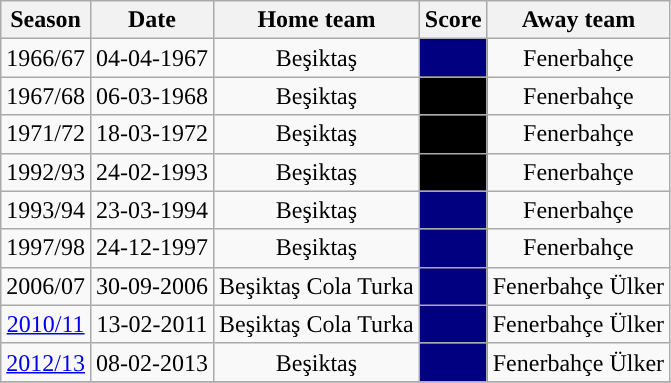<table class="wikitable" style="text-align: center;">
<tr>
<th>Season</th>
<th>Date</th>
<th>Home team</th>
<th>Score</th>
<th>Away team</th>
</tr>
<tr>
<td>1966/67</td>
<td>04-04-1967</td>
<td>Beşiktaş</td>
<td bgcolor=navy></td>
<td>Fenerbahçe</td>
</tr>
<tr>
<td>1967/68</td>
<td>06-03-1968</td>
<td>Beşiktaş</td>
<td bgcolor=black></td>
<td>Fenerbahçe</td>
</tr>
<tr>
<td>1971/72</td>
<td>18-03-1972</td>
<td>Beşiktaş</td>
<td bgcolor=black></td>
<td>Fenerbahçe</td>
</tr>
<tr>
<td>1992/93</td>
<td>24-02-1993</td>
<td>Beşiktaş</td>
<td bgcolor=black></td>
<td>Fenerbahçe</td>
</tr>
<tr>
<td>1993/94</td>
<td>23-03-1994</td>
<td>Beşiktaş</td>
<td bgcolor=navy></td>
<td>Fenerbahçe</td>
</tr>
<tr>
<td>1997/98</td>
<td>24-12-1997</td>
<td>Beşiktaş</td>
<td bgcolor=navy></td>
<td>Fenerbahçe</td>
</tr>
<tr>
<td>2006/07</td>
<td>30-09-2006</td>
<td>Beşiktaş Cola Turka</td>
<td bgcolor=navy></td>
<td>Fenerbahçe Ülker</td>
</tr>
<tr>
<td><a href='#'>2010/11</a></td>
<td>13-02-2011</td>
<td>Beşiktaş Cola Turka</td>
<td bgcolor=navy></td>
<td>Fenerbahçe Ülker</td>
</tr>
<tr>
<td><a href='#'>2012/13</a></td>
<td>08-02-2013</td>
<td>Beşiktaş</td>
<td bgcolor=navy></td>
<td>Fenerbahçe Ülker</td>
</tr>
<tr>
</tr>
</table>
